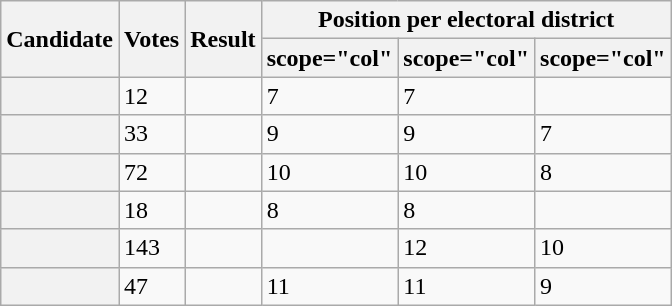<table class="wikitable sortable defaultright col3left">
<tr>
<th scope="col" rowspan="2">Candidate</th>
<th scope="col" rowspan="2">Votes</th>
<th scope="col" rowspan="2">Result</th>
<th scope="col" colspan="3">Position per electoral district</th>
</tr>
<tr>
<th>scope="col" </th>
<th>scope="col" </th>
<th>scope="col" </th>
</tr>
<tr>
<th scope="row"></th>
<td>12</td>
<td></td>
<td>7</td>
<td>7</td>
<td></td>
</tr>
<tr>
<th scope="row"></th>
<td>33</td>
<td></td>
<td>9</td>
<td>9</td>
<td>7</td>
</tr>
<tr>
<th scope="row"></th>
<td>72</td>
<td></td>
<td>10</td>
<td>10</td>
<td>8</td>
</tr>
<tr>
<th scope="row"></th>
<td>18</td>
<td></td>
<td>8</td>
<td>8</td>
<td></td>
</tr>
<tr>
<th scope="row"></th>
<td>143</td>
<td></td>
<td></td>
<td>12</td>
<td>10</td>
</tr>
<tr>
<th scope="row"></th>
<td>47</td>
<td></td>
<td>11</td>
<td>11</td>
<td>9</td>
</tr>
</table>
